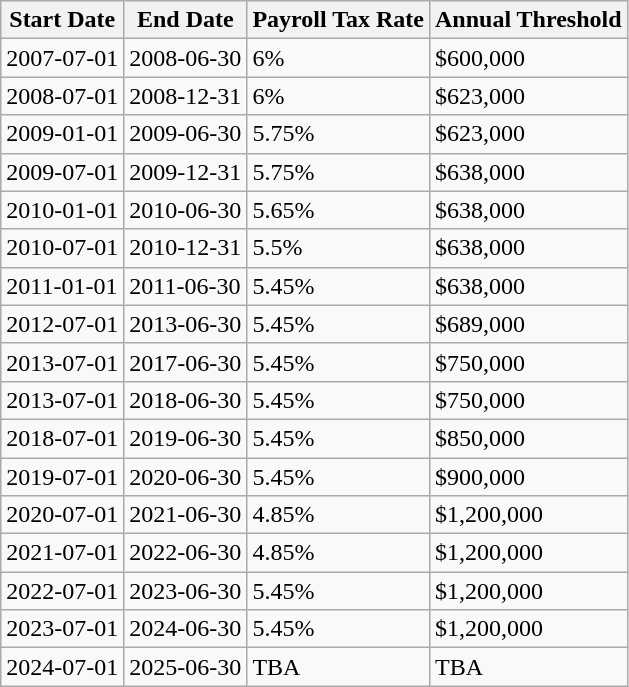<table class="wikitable sortable">
<tr>
<th>Start Date</th>
<th>End Date</th>
<th>Payroll Tax Rate</th>
<th>Annual Threshold</th>
</tr>
<tr>
<td>2007-07-01</td>
<td>2008-06-30</td>
<td>6%</td>
<td>$600,000</td>
</tr>
<tr>
<td>2008-07-01</td>
<td>2008-12-31</td>
<td>6%</td>
<td>$623,000</td>
</tr>
<tr>
<td>2009-01-01</td>
<td>2009-06-30</td>
<td>5.75%</td>
<td>$623,000</td>
</tr>
<tr>
<td>2009-07-01</td>
<td>2009-12-31</td>
<td>5.75%</td>
<td>$638,000</td>
</tr>
<tr>
<td>2010-01-01</td>
<td>2010-06-30</td>
<td>5.65%</td>
<td>$638,000</td>
</tr>
<tr>
<td>2010-07-01</td>
<td>2010-12-31</td>
<td>5.5%</td>
<td>$638,000</td>
</tr>
<tr>
<td>2011-01-01</td>
<td>2011-06-30</td>
<td>5.45%</td>
<td>$638,000</td>
</tr>
<tr>
<td>2012-07-01</td>
<td>2013-06-30</td>
<td>5.45%</td>
<td>$689,000</td>
</tr>
<tr>
<td>2013-07-01</td>
<td>2017-06-30</td>
<td>5.45%</td>
<td>$750,000</td>
</tr>
<tr>
<td>2013-07-01</td>
<td>2018-06-30</td>
<td>5.45%</td>
<td>$750,000</td>
</tr>
<tr>
<td>2018-07-01</td>
<td>2019-06-30</td>
<td>5.45%</td>
<td>$850,000</td>
</tr>
<tr>
<td>2019-07-01</td>
<td>2020-06-30</td>
<td>5.45%</td>
<td>$900,000</td>
</tr>
<tr>
<td>2020-07-01</td>
<td>2021-06-30</td>
<td>4.85%</td>
<td>$1,200,000</td>
</tr>
<tr>
<td>2021-07-01</td>
<td>2022-06-30</td>
<td>4.85%</td>
<td>$1,200,000</td>
</tr>
<tr>
<td>2022-07-01</td>
<td>2023-06-30</td>
<td>5.45%</td>
<td>$1,200,000</td>
</tr>
<tr>
<td>2023-07-01</td>
<td>2024-06-30</td>
<td>5.45%</td>
<td>$1,200,000</td>
</tr>
<tr>
<td>2024-07-01</td>
<td>2025-06-30</td>
<td>TBA</td>
<td>TBA</td>
</tr>
</table>
